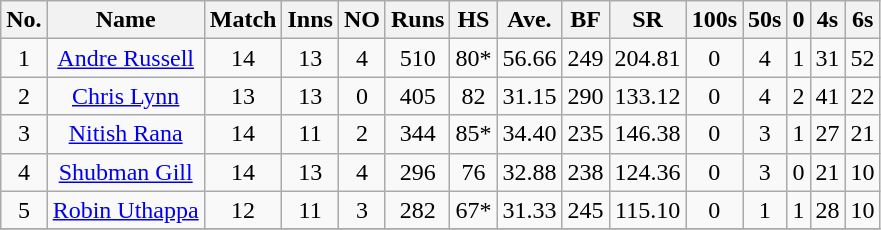<table class="wikitable sortable" style="text-align: center;">
<tr>
<th>No.</th>
<th>Name</th>
<th>Match</th>
<th>Inns</th>
<th>NO</th>
<th>Runs</th>
<th>HS</th>
<th>Ave.</th>
<th>BF</th>
<th>SR</th>
<th>100s</th>
<th>50s</th>
<th>0</th>
<th>4s</th>
<th>6s</th>
</tr>
<tr>
<td>1</td>
<td><a href='#'>Andre Russell</a></td>
<td>14</td>
<td>13</td>
<td>4</td>
<td>510</td>
<td>80*</td>
<td>56.66</td>
<td>249</td>
<td>204.81</td>
<td>0</td>
<td>4</td>
<td>1</td>
<td>31</td>
<td>52</td>
</tr>
<tr>
<td>2</td>
<td><a href='#'>Chris Lynn</a></td>
<td>13</td>
<td>13</td>
<td>0</td>
<td>405</td>
<td>82</td>
<td>31.15</td>
<td>290</td>
<td>133.12</td>
<td>0</td>
<td>4</td>
<td>2</td>
<td>41</td>
<td>22</td>
</tr>
<tr>
<td>3</td>
<td><a href='#'>Nitish Rana</a></td>
<td>14</td>
<td>11</td>
<td>2</td>
<td>344</td>
<td>85*</td>
<td>34.40</td>
<td>235</td>
<td>146.38</td>
<td>0</td>
<td>3</td>
<td>1</td>
<td>27</td>
<td>21</td>
</tr>
<tr>
<td>4</td>
<td><a href='#'>Shubman Gill</a></td>
<td>14</td>
<td>13</td>
<td>4</td>
<td>296</td>
<td>76</td>
<td>32.88</td>
<td>238</td>
<td>124.36</td>
<td>0</td>
<td>3</td>
<td>0</td>
<td>21</td>
<td>10</td>
</tr>
<tr>
<td>5</td>
<td><a href='#'>Robin Uthappa</a></td>
<td>12</td>
<td>11</td>
<td>3</td>
<td>282</td>
<td>67*</td>
<td>31.33</td>
<td>245</td>
<td>115.10</td>
<td>0</td>
<td>1</td>
<td>1</td>
<td>28</td>
<td>10</td>
</tr>
<tr>
</tr>
</table>
